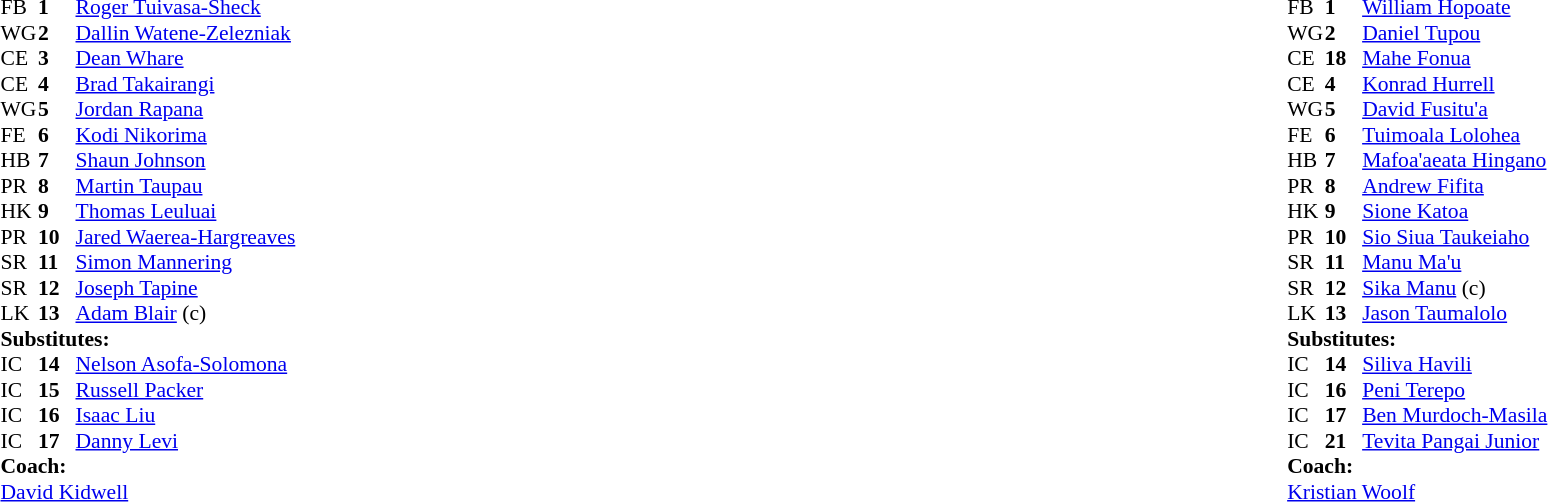<table width="100%" class="mw-collapsible mw-collapsed">
<tr>
<td valign="top" width="50%"><br><table cellspacing="0" cellpadding="0" style="font-size: 90%">
<tr>
<th width="25"></th>
<th width="25"></th>
</tr>
<tr>
<td>FB</td>
<td><strong>1</strong></td>
<td> <a href='#'>Roger Tuivasa-Sheck</a></td>
</tr>
<tr>
<td>WG</td>
<td><strong>2</strong></td>
<td> <a href='#'>Dallin Watene-Zelezniak</a></td>
</tr>
<tr>
<td>CE</td>
<td><strong>3</strong></td>
<td> <a href='#'>Dean Whare</a></td>
</tr>
<tr>
<td>CE</td>
<td><strong>4</strong></td>
<td> <a href='#'>Brad Takairangi</a></td>
</tr>
<tr>
<td>WG</td>
<td><strong>5</strong></td>
<td> <a href='#'>Jordan Rapana</a></td>
</tr>
<tr>
<td>FE</td>
<td><strong>6</strong></td>
<td> <a href='#'>Kodi Nikorima</a></td>
</tr>
<tr>
<td>HB</td>
<td><strong>7</strong></td>
<td> <a href='#'>Shaun Johnson</a></td>
</tr>
<tr>
<td>PR</td>
<td><strong>8</strong></td>
<td> <a href='#'>Martin Taupau</a></td>
</tr>
<tr>
<td>HK</td>
<td><strong>9</strong></td>
<td> <a href='#'>Thomas Leuluai</a></td>
</tr>
<tr>
<td>PR</td>
<td><strong>10</strong></td>
<td> <a href='#'>Jared Waerea-Hargreaves</a></td>
</tr>
<tr>
<td>SR</td>
<td><strong>11</strong></td>
<td> <a href='#'>Simon Mannering</a></td>
</tr>
<tr>
<td>SR</td>
<td><strong>12</strong></td>
<td> <a href='#'>Joseph Tapine</a></td>
</tr>
<tr>
<td>LK</td>
<td><strong>13</strong></td>
<td> <a href='#'>Adam Blair</a> (c)</td>
</tr>
<tr>
<td colspan="3"><strong>Substitutes:</strong></td>
</tr>
<tr>
<td>IC</td>
<td><strong>14</strong></td>
<td> <a href='#'>Nelson Asofa-Solomona</a></td>
</tr>
<tr>
<td>IC</td>
<td><strong>15</strong></td>
<td> <a href='#'>Russell Packer</a></td>
</tr>
<tr>
<td>IC</td>
<td><strong>16</strong></td>
<td> <a href='#'>Isaac Liu</a></td>
</tr>
<tr>
<td>IC</td>
<td><strong>17</strong></td>
<td> <a href='#'>Danny Levi</a></td>
</tr>
<tr>
<td colspan="3"><strong>Coach:</strong></td>
</tr>
<tr>
<td colspan="4"><a href='#'>David Kidwell</a></td>
</tr>
</table>
</td>
<td valign="top" width="50%"><br><table cellspacing="0" cellpadding="0" align="center" style="font-size: 90%">
<tr>
<th width="25"></th>
<th width="25"></th>
</tr>
<tr>
<td>FB</td>
<td><strong>1</strong></td>
<td> <a href='#'>William Hopoate</a></td>
</tr>
<tr>
<td>WG</td>
<td><strong>2</strong></td>
<td> <a href='#'>Daniel Tupou</a></td>
</tr>
<tr>
<td>CE</td>
<td><strong>18</strong></td>
<td> <a href='#'>Mahe Fonua</a></td>
</tr>
<tr>
<td>CE</td>
<td><strong>4</strong></td>
<td> <a href='#'>Konrad Hurrell</a></td>
</tr>
<tr>
<td>WG</td>
<td><strong>5</strong></td>
<td> <a href='#'>David Fusitu'a</a></td>
</tr>
<tr>
<td>FE</td>
<td><strong>6</strong></td>
<td> <a href='#'>Tuimoala Lolohea</a></td>
</tr>
<tr>
<td>HB</td>
<td><strong>7</strong></td>
<td> <a href='#'>Mafoa'aeata Hingano</a></td>
</tr>
<tr>
<td>PR</td>
<td><strong>8</strong></td>
<td> <a href='#'>Andrew Fifita</a></td>
</tr>
<tr>
<td>HK</td>
<td><strong>9</strong></td>
<td> <a href='#'>Sione Katoa</a></td>
</tr>
<tr>
<td>PR</td>
<td><strong>10</strong></td>
<td> <a href='#'>Sio Siua Taukeiaho</a></td>
</tr>
<tr>
<td>SR</td>
<td><strong>11</strong></td>
<td> <a href='#'>Manu Ma'u</a></td>
</tr>
<tr>
<td>SR</td>
<td><strong>12</strong></td>
<td> <a href='#'>Sika Manu</a> (c)</td>
</tr>
<tr>
<td>LK</td>
<td><strong>13</strong></td>
<td> <a href='#'>Jason Taumalolo</a></td>
</tr>
<tr>
<td colspan="3"><strong>Substitutes:</strong></td>
</tr>
<tr>
<td>IC</td>
<td><strong>14</strong></td>
<td> <a href='#'>Siliva Havili</a></td>
</tr>
<tr>
<td>IC</td>
<td><strong>16</strong></td>
<td> <a href='#'>Peni Terepo</a></td>
</tr>
<tr>
<td>IC</td>
<td><strong>17</strong></td>
<td> <a href='#'>Ben Murdoch-Masila</a></td>
</tr>
<tr>
<td>IC</td>
<td><strong>21</strong></td>
<td> <a href='#'>Tevita Pangai Junior</a></td>
</tr>
<tr>
<td colspan="3"><strong>Coach:</strong></td>
</tr>
<tr>
<td colspan="4"><a href='#'>Kristian Woolf</a></td>
</tr>
</table>
</td>
</tr>
</table>
